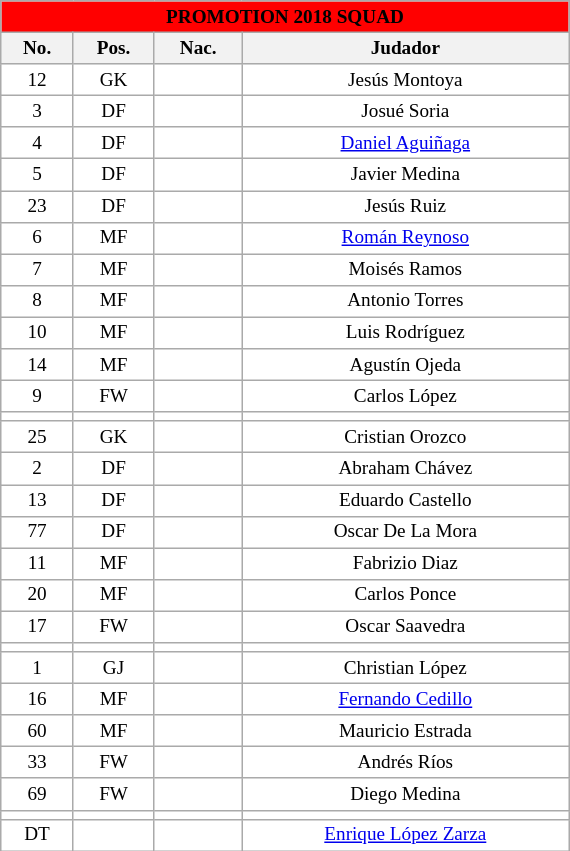<table class="wikitable mw-collapsible mw-collapsed" style="font-size:80%; text-align: center; width: 30%;margin:1em auto">
<tr>
<th colspan="12" style="background:#FF0000; text-align:center;" with="50%;"><span> PROMOTION 2018 SQUAD </span></th>
</tr>
<tr style="background:#f0f6fa;">
<th><strong>No.</strong></th>
<th><strong>Pos.</strong></th>
<th><strong>Nac.</strong></th>
<th><strong>Judador</strong></th>
</tr>
<tr style="text-align:center;">
<td style="background:#fff;">12</td>
<td style="background:#fff;">GK</td>
<td style="background:#fff;"></td>
<td style="background:#fff;">Jesús Montoya</td>
</tr>
<tr style="text-align:center;">
<td style="background:#fff;">3</td>
<td style="background:#fff;">DF</td>
<td style="background:#fff;"></td>
<td style="background:#fff;">Josué Soria</td>
</tr>
<tr style="text-align:center;">
<td style="background:#fff;">4</td>
<td style="background:#fff;">DF</td>
<td style="background:#fff;"></td>
<td style="background:#fff;"><a href='#'>Daniel Aguiñaga</a></td>
</tr>
<tr style="text-align:center;">
<td style="background:#fff;">5</td>
<td style="background:#fff;">DF</td>
<td style="background:#fff;"></td>
<td style="background:#fff;">Javier Medina</td>
</tr>
<tr style="text-align:center;">
<td style="background:#fff;">23</td>
<td style="background:#fff;">DF</td>
<td style="background:#fff;"></td>
<td style="background:#fff;">Jesús Ruiz</td>
</tr>
<tr style="text-align:center;">
<td style="background:#fff;">6</td>
<td style="background:#fff;">MF</td>
<td style="background:#fff;"></td>
<td style="background:#fff;"><a href='#'>Román Reynoso</a></td>
</tr>
<tr style="text-align:center;">
<td style="background:#fff;">7</td>
<td style="background:#fff;">MF</td>
<td style="background:#fff;"></td>
<td style="background:#fff;">Moisés Ramos</td>
</tr>
<tr style="text-align:center;">
<td style="background:#fff;">8</td>
<td style="background:#fff;">MF</td>
<td style="background:#fff;"></td>
<td style="background:#fff;">Antonio Torres</td>
</tr>
<tr style="text-align:center;">
<td style="background:#fff;">10</td>
<td style="background:#fff;">MF</td>
<td style="background:#fff;"></td>
<td style="background:#fff;">Luis Rodríguez</td>
</tr>
<tr style="text-align:center;">
<td style="background:#fff;">14</td>
<td style="background:#fff;">MF</td>
<td style="background:#fff;"></td>
<td style="background:#fff;">Agustín Ojeda</td>
</tr>
<tr style="text-align:center;">
<td style="background:#fff;">9</td>
<td style="background:#fff;">FW</td>
<td style="background:#fff;"></td>
<td style="background:#fff;">Carlos López</td>
</tr>
<tr style="background:#fff;">
<td style="background:#fff;"></td>
<td style="background:#fff;"></td>
<td style="background:#fff;"></td>
<td style="background:#fff;"></td>
</tr>
<tr style="text-align:center;">
<td style="background:#fff;">25</td>
<td style="background:#fff;">GK</td>
<td style="background:#fff;"></td>
<td style="background:#fff;">Cristian Orozco</td>
</tr>
<tr style="text-align:center;">
<td style="background:#fff;">2</td>
<td style="background:#fff;">DF</td>
<td style="background:#fff;"></td>
<td style="background:#fff;">Abraham Chávez</td>
</tr>
<tr style="text-align:center;">
<td style="background:#fff;">13</td>
<td style="background:#fff;">DF</td>
<td style="background:#fff;"></td>
<td style="background:#fff;">Eduardo Castello</td>
</tr>
<tr style="text-align:center;">
<td style="background:#fff;">77</td>
<td style="background:#fff;">DF</td>
<td style="background:#fff;"></td>
<td style="background:#fff;">Oscar De La Mora</td>
</tr>
<tr style="text-align:center;">
<td style="background:#fff;">11</td>
<td style="background:#fff;">MF</td>
<td style="background:#fff;"></td>
<td style="background:#fff;">Fabrizio Diaz</td>
</tr>
<tr style="text-align:center;">
<td style="background:#fff;">20</td>
<td style="background:#fff;">MF</td>
<td style="background:#fff;"></td>
<td style="background:#fff;">Carlos Ponce</td>
</tr>
<tr style="text-align:center;">
<td style="background:#fff;">17</td>
<td style="background:#fff;">FW</td>
<td style="background:#fff;"></td>
<td style="background:#fff;">Oscar Saavedra</td>
</tr>
<tr style="background:#fff;">
<td style="background:#fff;"></td>
<td style="background:#fff;"></td>
<td style="background:#fff;"></td>
<td style="background:#fff;"></td>
</tr>
<tr style="text-align:center;">
<td style="background:#fff;">1</td>
<td style="background:#fff;">GJ</td>
<td style="background:#fff;"></td>
<td style="background:#fff;">Christian López</td>
</tr>
<tr style="text-align:center;">
<td style="background:#fff;">16</td>
<td style="background:#fff;">MF</td>
<td style="background:#fff;"></td>
<td style="background:#fff;"><a href='#'>Fernando Cedillo</a></td>
</tr>
<tr style="text-align:center;">
<td style="background:#fff;">60</td>
<td style="background:#fff;">MF</td>
<td style="background:#fff;"></td>
<td style="background:#fff;">Mauricio Estrada</td>
</tr>
<tr style="text-align:center;">
<td style="background:#fff;">33</td>
<td style="background:#fff;">FW</td>
<td style="background:#fff;"></td>
<td style="background:#fff;">Andrés Ríos</td>
</tr>
<tr style="text-align:center;">
<td style="background:#fff;">69</td>
<td style="background:#fff;">FW</td>
<td style="background:#fff;"></td>
<td style="background:#fff;">Diego Medina</td>
</tr>
<tr style="background:#fff;">
<td style="background:#fff;"></td>
<td style="background:#fff;"></td>
<td style="background:#fff;"></td>
<td style="background:#fff;"></td>
</tr>
<tr style="text-align:center;">
<td style="background:#fff;">DT</td>
<td style="background:#fff;"></td>
<td style="background:#fff;"></td>
<td style="background:#fff;"><a href='#'>Enrique López Zarza</a></td>
</tr>
</table>
